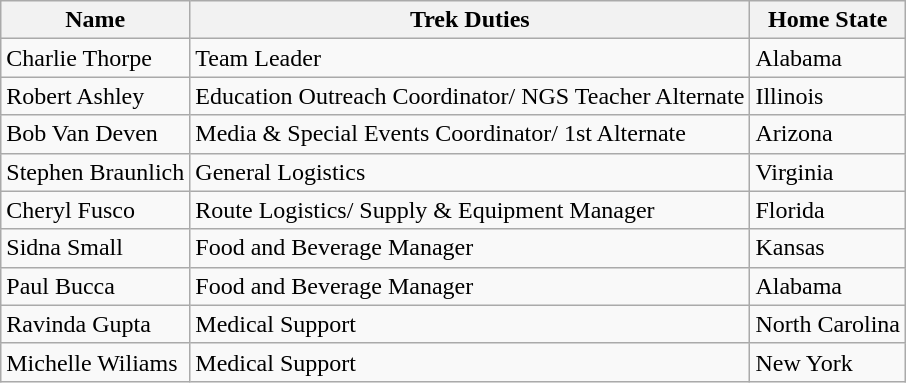<table class="wikitable">
<tr>
<th>Name</th>
<th>Trek Duties</th>
<th>Home State</th>
</tr>
<tr>
<td>Charlie Thorpe</td>
<td>Team Leader</td>
<td>Alabama</td>
</tr>
<tr>
<td>Robert Ashley</td>
<td>Education Outreach Coordinator/ NGS Teacher Alternate</td>
<td>Illinois</td>
</tr>
<tr>
<td>Bob Van Deven</td>
<td>Media & Special Events Coordinator/ 1st Alternate</td>
<td>Arizona</td>
</tr>
<tr>
<td>Stephen Braunlich</td>
<td>General Logistics</td>
<td>Virginia</td>
</tr>
<tr>
<td>Cheryl Fusco</td>
<td>Route Logistics/ Supply & Equipment Manager</td>
<td>Florida</td>
</tr>
<tr>
<td>Sidna Small</td>
<td>Food and Beverage Manager</td>
<td>Kansas</td>
</tr>
<tr>
<td>Paul Bucca</td>
<td>Food and Beverage Manager</td>
<td>Alabama</td>
</tr>
<tr>
<td>Ravinda Gupta</td>
<td>Medical Support</td>
<td>North Carolina</td>
</tr>
<tr>
<td>Michelle Wiliams</td>
<td>Medical Support</td>
<td>New York</td>
</tr>
</table>
